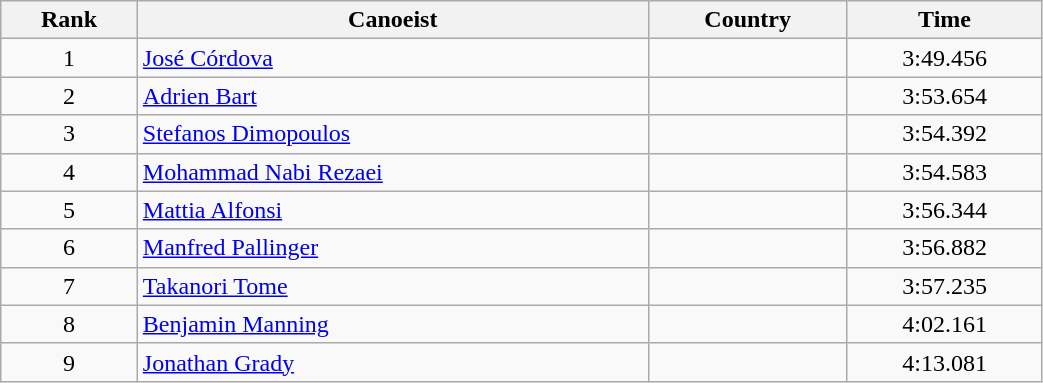<table class="wikitable" style="text-align:center;width: 55%">
<tr>
<th>Rank</th>
<th>Canoeist</th>
<th>Country</th>
<th>Time</th>
</tr>
<tr>
<td>1</td>
<td align="left"><a href='#'>José Córdova</a></td>
<td align="left"></td>
<td>3:49.456</td>
</tr>
<tr>
<td>2</td>
<td align="left"><a href='#'>Adrien Bart</a></td>
<td align="left"></td>
<td>3:53.654</td>
</tr>
<tr>
<td>3</td>
<td align="left"><a href='#'>Stefanos Dimopoulos</a></td>
<td align="left"></td>
<td>3:54.392</td>
</tr>
<tr>
<td>4</td>
<td align="left"><a href='#'>Mohammad Nabi Rezaei</a></td>
<td align="left"></td>
<td>3:54.583</td>
</tr>
<tr>
<td>5</td>
<td align="left"><a href='#'>Mattia Alfonsi</a></td>
<td align="left"></td>
<td>3:56.344</td>
</tr>
<tr>
<td>6</td>
<td align="left"><a href='#'>Manfred Pallinger</a></td>
<td align="left"></td>
<td>3:56.882</td>
</tr>
<tr>
<td>7</td>
<td align="left"><a href='#'>Takanori Tome</a></td>
<td align="left"></td>
<td>3:57.235</td>
</tr>
<tr>
<td>8</td>
<td align="left"><a href='#'>Benjamin Manning</a></td>
<td align="left"></td>
<td>4:02.161</td>
</tr>
<tr>
<td>9</td>
<td align="left"><a href='#'>Jonathan Grady</a></td>
<td align="left"></td>
<td>4:13.081</td>
</tr>
</table>
